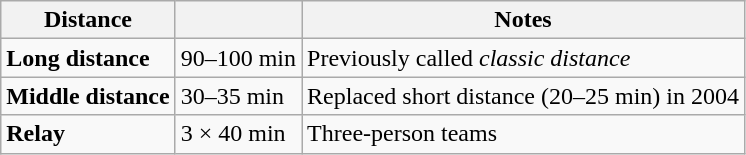<table class="wikitable">
<tr>
<th>Distance</th>
<th></th>
<th>Notes</th>
</tr>
<tr>
<td><strong>Long distance</strong></td>
<td>90–100 min</td>
<td>Previously called <em>classic distance</em></td>
</tr>
<tr>
<td><strong>Middle distance</strong></td>
<td>30–35 min</td>
<td>Replaced short distance (20–25 min) in 2004</td>
</tr>
<tr>
<td><strong>Relay</strong></td>
<td>3 × 40 min</td>
<td>Three-person teams</td>
</tr>
</table>
